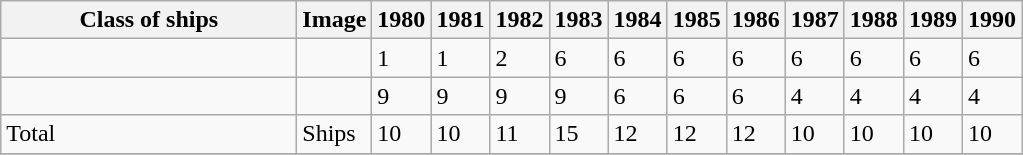<table class="wikitable sortable collapsible collapsed">
<tr>
<th style="width:29%;">Class of ships</th>
<th>Image</th>
<th>1980</th>
<th>1981</th>
<th>1982</th>
<th>1983</th>
<th>1984</th>
<th>1985</th>
<th>1986</th>
<th>1987</th>
<th>1988</th>
<th>1989</th>
<th>1990</th>
</tr>
<tr valign="top">
<td></td>
<td></td>
<td>1</td>
<td>1</td>
<td>2</td>
<td>6</td>
<td>6</td>
<td>6</td>
<td>6</td>
<td>6</td>
<td>6</td>
<td>6</td>
<td>6</td>
</tr>
<tr valign="top">
<td></td>
<td></td>
<td>9</td>
<td>9</td>
<td>9</td>
<td>9</td>
<td>6</td>
<td>6</td>
<td>6</td>
<td>4</td>
<td>4</td>
<td>4</td>
<td>4</td>
</tr>
<tr valign="top">
<td>Total</td>
<td>Ships</td>
<td>10</td>
<td>10</td>
<td>11</td>
<td>15</td>
<td>12</td>
<td>12</td>
<td>12</td>
<td>10</td>
<td>10</td>
<td>10</td>
<td>10</td>
</tr>
<tr>
</tr>
</table>
